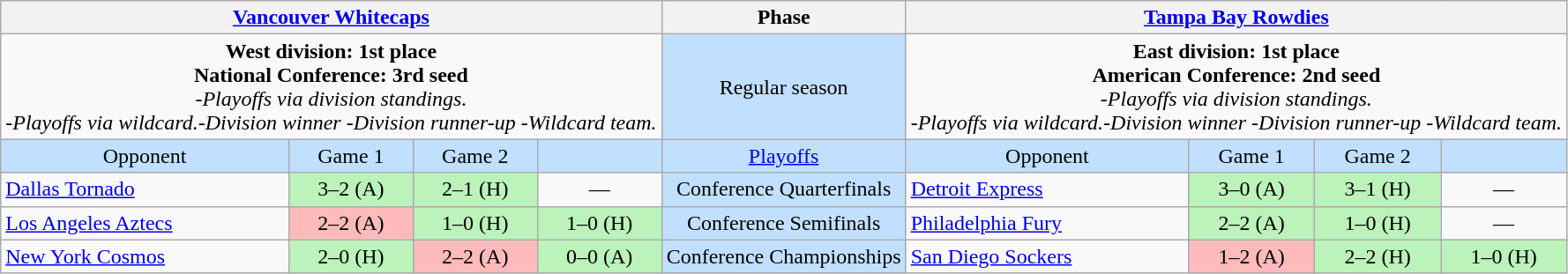<table class="wikitable" style="text-align:center">
<tr>
<th colspan="4"><a href='#'>Vancouver Whitecaps</a></th>
<th>Phase</th>
<th colspan="4"><a href='#'>Tampa Bay Rowdies</a></th>
</tr>
<tr>
<td colspan="4" style="vertical-align:top"><strong>West division: 1st place<br>National Conference: 3rd seed</strong><br><div><em>-Playoffs via division standings.<br>-Playoffs via wildcard.</em><em>-Division winner -Division runner-up -Wildcard team.</em></div></td>
<td style="background:#C1E0FF">Regular season</td>
<td colspan="4" style="vertical-align:top"><strong>East division: 1st place<br>American Conference: 2nd seed</strong><br><div><em>-Playoffs via division standings.<br>-Playoffs via wildcard.</em><em>-Division winner -Division runner-up -Wildcard team.</em></div></td>
</tr>
<tr style="background:#C1E0FF">
<td>Opponent</td>
<td>Game 1</td>
<td>Game 2</td>
<td></td>
<td><a href='#'>Playoffs</a></td>
<td>Opponent</td>
<td>Game 1</td>
<td>Game 2</td>
<td></td>
</tr>
<tr>
<td style="text-align:left"><a href='#'>Dallas Tornado</a></td>
<td bgcolor=#BBF3BB>3–2 (A)</td>
<td bgcolor=#BBF3BB>2–1 (H)</td>
<td>—</td>
<td style="background:#C1E0FF">Conference Quarterfinals</td>
<td style="text-align:left"><a href='#'>Detroit Express</a></td>
<td bgcolor=#BBF3BB>3–0 (A)</td>
<td bgcolor=#BBF3BB>3–1 (H)</td>
<td>—</td>
</tr>
<tr>
<td style="text-align:left"><a href='#'>Los Angeles Aztecs</a></td>
<td bgcolor=#FFBBBB>2–2 <em></em> (A)</td>
<td bgcolor=#BBF3BB>1–0 (H)</td>
<td bgcolor=#BBF3BB>1–0 (H)</td>
<td style="background:#C1E0FF">Conference Semifinals</td>
<td style="text-align:left"><a href='#'>Philadelphia Fury</a></td>
<td bgcolor=#BBF3BB>2–2 <em></em> (A)</td>
<td bgcolor=#BBF3BB>1–0 (H)</td>
<td>—</td>
</tr>
<tr>
<td style="text-align:left"><a href='#'>New York Cosmos</a></td>
<td bgcolor=#BBF3BB>2–0 (H)</td>
<td bgcolor=#FFBBBB>2–2 <em></em> (A)</td>
<td bgcolor=#BBF3BB>0–0 <em></em> (A)</td>
<td style="background:#C1E0FF">Conference Championships</td>
<td style="text-align:left"><a href='#'>San Diego Sockers</a></td>
<td bgcolor=#FFBBBB>1–2 (A)</td>
<td bgcolor=#BBF3BB>2–2 <em></em> (H)</td>
<td bgcolor=#BBF3BB>1–0 (H)</td>
</tr>
</table>
